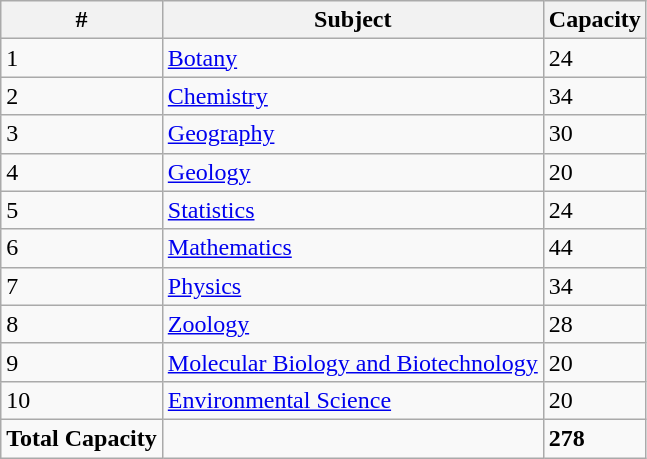<table class="wikitable">
<tr>
<th>#</th>
<th>Subject</th>
<th>Capacity</th>
</tr>
<tr>
<td>1</td>
<td><a href='#'>Botany</a></td>
<td>24</td>
</tr>
<tr>
<td>2</td>
<td><a href='#'>Chemistry</a></td>
<td>34</td>
</tr>
<tr>
<td>3</td>
<td><a href='#'>Geography</a></td>
<td>30</td>
</tr>
<tr>
<td>4</td>
<td><a href='#'>Geology</a></td>
<td>20</td>
</tr>
<tr>
<td>5</td>
<td><a href='#'>Statistics</a></td>
<td>24</td>
</tr>
<tr>
<td>6</td>
<td><a href='#'>Mathematics</a></td>
<td>44</td>
</tr>
<tr>
<td>7</td>
<td><a href='#'>Physics</a></td>
<td>34</td>
</tr>
<tr>
<td>8</td>
<td><a href='#'>Zoology</a></td>
<td>28</td>
</tr>
<tr>
<td>9</td>
<td><a href='#'>Molecular Biology and Biotechnology</a></td>
<td>20</td>
</tr>
<tr>
<td>10</td>
<td><a href='#'>Environmental Science</a></td>
<td>20</td>
</tr>
<tr>
<td><strong>Total Capacity</strong></td>
<td></td>
<td><strong>278</strong></td>
</tr>
</table>
